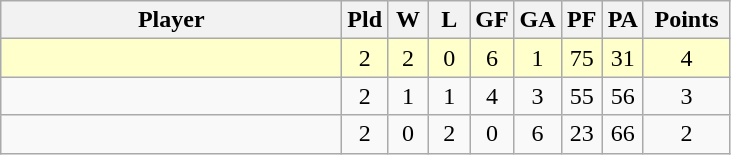<table class=wikitable style="text-align:center;">
<tr>
<th width=220>Player</th>
<th width=20>Pld</th>
<th width=20>W</th>
<th width=20>L</th>
<th width=20>GF</th>
<th width=20>GA</th>
<th width=20>PF</th>
<th width=20>PA</th>
<th width=50>Points</th>
</tr>
<tr bgcolor=#ffffcc>
<td style="text-align:left;"></td>
<td>2</td>
<td>2</td>
<td>0</td>
<td>6</td>
<td>1</td>
<td>75</td>
<td>31</td>
<td>4</td>
</tr>
<tr>
<td style="text-align:left;"></td>
<td>2</td>
<td>1</td>
<td>1</td>
<td>4</td>
<td>3</td>
<td>55</td>
<td>56</td>
<td>3</td>
</tr>
<tr>
<td style="text-align:left;"></td>
<td>2</td>
<td>0</td>
<td>2</td>
<td>0</td>
<td>6</td>
<td>23</td>
<td>66</td>
<td>2</td>
</tr>
</table>
